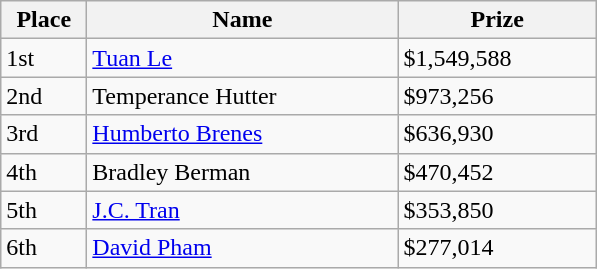<table class="wikitable">
<tr>
<th width="50">Place</th>
<th width="200">Name</th>
<th width="125">Prize</th>
</tr>
<tr>
<td>1st</td>
<td><a href='#'>Tuan Le</a></td>
<td>$1,549,588</td>
</tr>
<tr>
<td>2nd</td>
<td>Temperance Hutter</td>
<td>$973,256</td>
</tr>
<tr>
<td>3rd</td>
<td><a href='#'>Humberto Brenes</a></td>
<td>$636,930</td>
</tr>
<tr>
<td>4th</td>
<td>Bradley Berman</td>
<td>$470,452</td>
</tr>
<tr>
<td>5th</td>
<td><a href='#'>J.C. Tran</a></td>
<td>$353,850</td>
</tr>
<tr>
<td>6th</td>
<td><a href='#'>David Pham</a></td>
<td>$277,014</td>
</tr>
</table>
